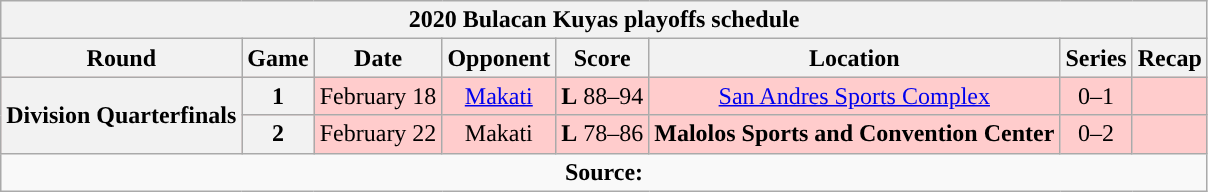<table class="wikitable" style="text-align:center">
<tr>
<th colspan=8>2020 Bulacan Kuyas playoffs schedule</th>
</tr>
<tr>
<th>Round</th>
<th>Game</th>
<th>Date</th>
<th>Opponent</th>
<th>Score</th>
<th>Location</th>
<th>Series</th>
<th>Recap<br></th>
</tr>
<tr style="background:#fcc">
<th rowspan=2>Division Quarterfinals</th>
<th>1</th>
<td>February 18</td>
<td><a href='#'>Makati</a></td>
<td><strong>L</strong> 88–94</td>
<td><a href='#'>San Andres Sports Complex</a></td>
<td>0–1</td>
<td></td>
</tr>
<tr style="background:#fcc">
<th>2</th>
<td>February 22</td>
<td>Makati</td>
<td><strong>L</strong> 78–86</td>
<td><strong>Malolos Sports and Convention Center</strong></td>
<td>0–2</td>
<td></td>
</tr>
<tr>
<td colspan=8 align=center><strong>Source: </strong></td>
</tr>
</table>
